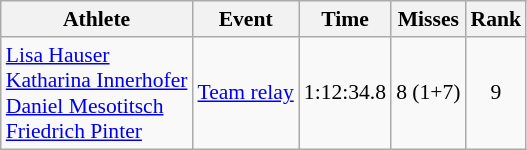<table class="wikitable" style="font-size:90%">
<tr>
<th>Athlete</th>
<th>Event</th>
<th>Time</th>
<th>Misses</th>
<th>Rank</th>
</tr>
<tr align=center>
<td align=left><a href='#'>Lisa Hauser</a><br><a href='#'>Katharina Innerhofer</a><br><a href='#'>Daniel Mesotitsch</a><br><a href='#'>Friedrich Pinter</a></td>
<td align=left><a href='#'>Team relay</a></td>
<td>1:12:34.8</td>
<td>8 (1+7)</td>
<td>9</td>
</tr>
</table>
